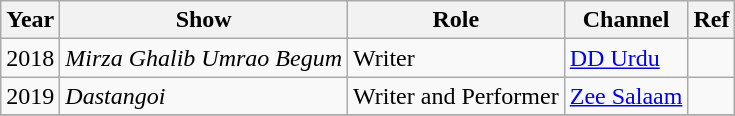<table class="wikitable sortable">
<tr>
<th>Year</th>
<th>Show</th>
<th>Role</th>
<th>Channel</th>
<th class="unsortable">Ref</th>
</tr>
<tr>
<td>2018</td>
<td><em>Mirza Ghalib Umrao Begum</em></td>
<td>Writer</td>
<td><a href='#'>DD Urdu</a></td>
<td style="text-align:center;"></td>
</tr>
<tr>
<td>2019</td>
<td><em>Dastangoi</em></td>
<td>Writer and Performer</td>
<td><a href='#'>Zee Salaam</a></td>
<td></td>
</tr>
<tr>
</tr>
</table>
